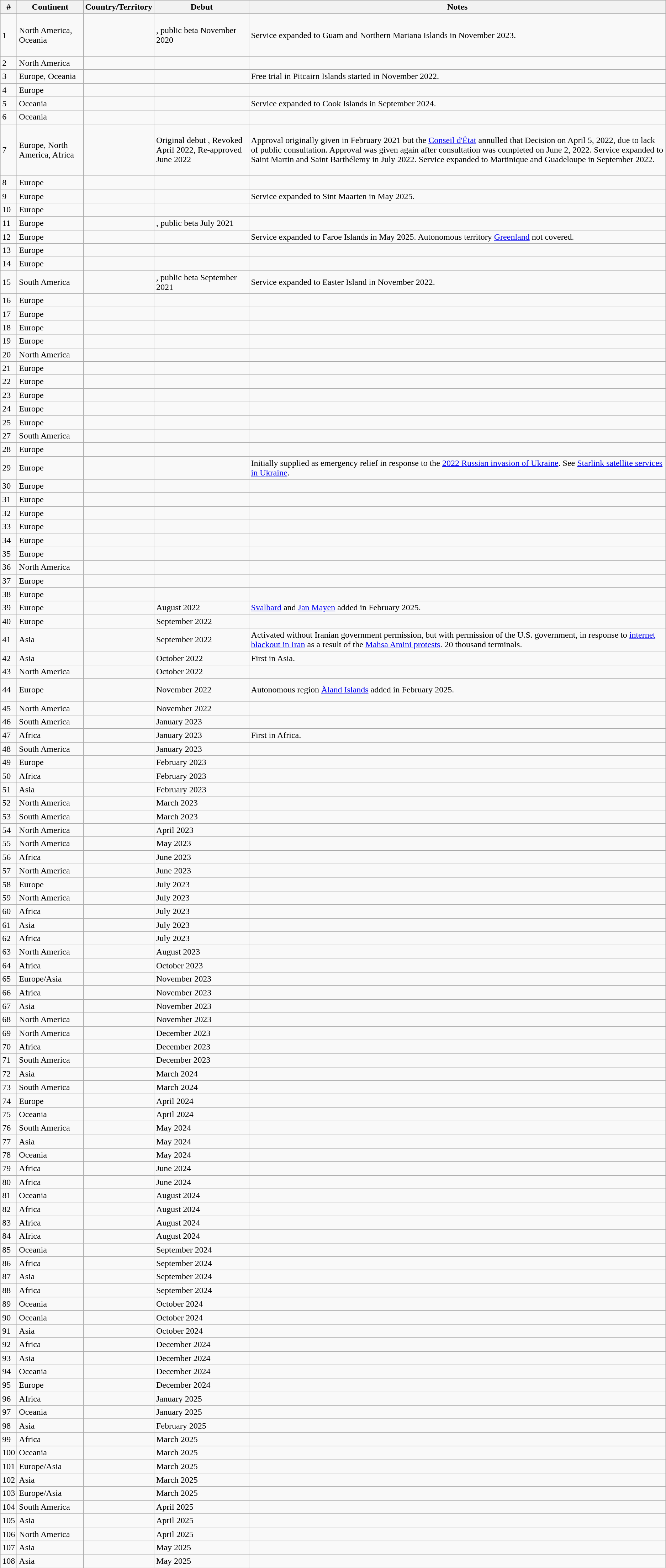<table class="wikitable sortable sticky-header">
<tr>
<th scope="col">#</th>
<th scope="col">Continent</th>
<th scope="col">Country/Territory</th>
<th scope="col">Debut</th>
<th scope="col" class="unsortable">Notes</th>
</tr>
<tr>
<td>1</td>
<td>North America, Oceania</td>
<td><br><br><br><br></td>
<td>, public beta November 2020</td>
<td>Service expanded to Guam and Northern Mariana Islands in November 2023.</td>
</tr>
<tr>
<td>2</td>
<td>North America</td>
<td></td>
<td></td>
<td></td>
</tr>
<tr>
<td>3</td>
<td>Europe, Oceania</td>
<td><br></td>
<td></td>
<td>Free trial in Pitcairn Islands started in November 2022.</td>
</tr>
<tr>
<td>4</td>
<td>Europe</td>
<td></td>
<td></td>
<td></td>
</tr>
<tr>
<td>5</td>
<td>Oceania</td>
<td> <br> </td>
<td></td>
<td>Service expanded to Cook Islands in September 2024.</td>
</tr>
<tr>
<td>6</td>
<td>Oceania</td>
<td></td>
<td></td>
<td></td>
</tr>
<tr>
<td>7</td>
<td>Europe, North America, Africa</td>
<td><br><br><br><br><br></td>
<td>Original debut , Revoked April 2022, Re-approved June 2022</td>
<td>Approval originally given in February 2021 but the <a href='#'>Conseil d'État</a> annulled that Decision on April 5, 2022, due to lack of public consultation. Approval was given again after consultation was completed on June 2, 2022. Service expanded to Saint Martin and Saint Barthélemy in July 2022. Service expanded to Martinique and Guadeloupe in September 2022.</td>
</tr>
<tr>
<td>8</td>
<td>Europe</td>
<td></td>
<td></td>
<td></td>
</tr>
<tr>
<td>9</td>
<td>Europe</td>
<td><br> </td>
<td></td>
<td>Service expanded to Sint Maarten in May 2025.</td>
</tr>
<tr>
<td>10</td>
<td>Europe</td>
<td></td>
<td></td>
<td></td>
</tr>
<tr>
<td>11</td>
<td>Europe</td>
<td></td>
<td>, public beta July 2021</td>
<td></td>
</tr>
<tr>
<td>12</td>
<td>Europe</td>
<td><br></td>
<td></td>
<td>Service expanded to Faroe Islands in May 2025. Autonomous territory <a href='#'>Greenland</a> not covered.</td>
</tr>
<tr>
<td>13</td>
<td>Europe</td>
<td></td>
<td></td>
<td></td>
</tr>
<tr>
<td>14</td>
<td>Europe</td>
<td></td>
<td></td>
<td></td>
</tr>
<tr>
<td>15</td>
<td>South America</td>
<td><br></td>
<td>, public beta September 2021</td>
<td>Service expanded to Easter Island in November 2022.</td>
</tr>
<tr>
<td>16</td>
<td>Europe</td>
<td></td>
<td></td>
<td></td>
</tr>
<tr>
<td>17</td>
<td>Europe</td>
<td></td>
<td></td>
<td></td>
</tr>
<tr>
<td>18</td>
<td>Europe</td>
<td></td>
<td></td>
<td></td>
</tr>
<tr>
<td>19</td>
<td>Europe</td>
<td></td>
<td></td>
<td></td>
</tr>
<tr>
<td>20</td>
<td>North America</td>
<td></td>
<td></td>
<td></td>
</tr>
<tr>
<td>21</td>
<td>Europe</td>
<td></td>
<td></td>
<td></td>
</tr>
<tr>
<td>22</td>
<td>Europe</td>
<td></td>
<td></td>
<td></td>
</tr>
<tr>
<td>23</td>
<td>Europe</td>
<td></td>
<td></td>
<td></td>
</tr>
<tr>
<td>24</td>
<td>Europe</td>
<td></td>
<td></td>
<td></td>
</tr>
<tr>
<td>25</td>
<td>Europe</td>
<td></td>
<td></td>
<td></td>
</tr>
<tr>
<td>27</td>
<td>South America</td>
<td></td>
<td></td>
<td></td>
</tr>
<tr>
<td>28</td>
<td>Europe</td>
<td></td>
<td></td>
<td></td>
</tr>
<tr>
<td>29</td>
<td>Europe</td>
<td></td>
<td></td>
<td>Initially supplied as emergency relief in response to the <a href='#'>2022 Russian invasion of Ukraine</a>. See <a href='#'>Starlink satellite services in Ukraine</a>.</td>
</tr>
<tr>
<td>30</td>
<td>Europe</td>
<td></td>
<td></td>
<td></td>
</tr>
<tr>
<td>31</td>
<td>Europe</td>
<td></td>
<td></td>
<td></td>
</tr>
<tr>
<td>32</td>
<td>Europe</td>
<td></td>
<td></td>
<td></td>
</tr>
<tr>
<td>33</td>
<td>Europe</td>
<td></td>
<td></td>
<td></td>
</tr>
<tr>
<td>34</td>
<td>Europe</td>
<td></td>
<td></td>
<td></td>
</tr>
<tr>
<td>35</td>
<td>Europe</td>
<td></td>
<td></td>
<td></td>
</tr>
<tr>
<td>36</td>
<td>North America</td>
<td></td>
<td></td>
<td></td>
</tr>
<tr>
<td>37</td>
<td>Europe</td>
<td></td>
<td></td>
<td></td>
</tr>
<tr>
<td>38</td>
<td>Europe</td>
<td></td>
<td></td>
<td></td>
</tr>
<tr>
<td>39</td>
<td>Europe</td>
<td></td>
<td>August 2022</td>
<td><a href='#'>Svalbard</a> and <a href='#'>Jan Mayen</a> added in February 2025.</td>
</tr>
<tr>
<td>40</td>
<td>Europe</td>
<td></td>
<td>September 2022</td>
<td></td>
</tr>
<tr>
<td>41</td>
<td>Asia</td>
<td></td>
<td>September 2022</td>
<td>Activated without Iranian government permission, but with permission of the U.S. government, in response to <a href='#'>internet blackout in Iran</a> as a result of the <a href='#'>Mahsa Amini protests</a>. 20 thousand terminals.</td>
</tr>
<tr>
<td>42</td>
<td>Asia</td>
<td></td>
<td>October 2022</td>
<td>First in Asia.</td>
</tr>
<tr>
<td>43</td>
<td>North America</td>
<td></td>
<td>October 2022</td>
<td></td>
</tr>
<tr>
<td>44</td>
<td>Europe</td>
<td> <br> <br></td>
<td>November 2022</td>
<td>Autonomous region <a href='#'>Åland Islands</a> added in February 2025.</td>
</tr>
<tr>
<td>45</td>
<td>North America</td>
<td></td>
<td>November 2022</td>
<td></td>
</tr>
<tr>
<td>46</td>
<td>South America</td>
<td></td>
<td>January 2023</td>
<td></td>
</tr>
<tr>
<td>47</td>
<td>Africa</td>
<td></td>
<td>January 2023</td>
<td>First in Africa.</td>
</tr>
<tr>
<td>48</td>
<td>South America</td>
<td></td>
<td>January 2023</td>
<td></td>
</tr>
<tr>
<td>49</td>
<td>Europe</td>
<td></td>
<td>February 2023</td>
<td></td>
</tr>
<tr>
<td>50</td>
<td>Africa</td>
<td></td>
<td>February 2023</td>
<td></td>
</tr>
<tr>
<td>51</td>
<td>Asia</td>
<td></td>
<td>February 2023</td>
<td></td>
</tr>
<tr>
<td>52</td>
<td>North America</td>
<td></td>
<td>March 2023</td>
<td></td>
</tr>
<tr>
<td>53</td>
<td>South America</td>
<td></td>
<td>March 2023</td>
<td></td>
</tr>
<tr>
<td>54</td>
<td>North America</td>
<td></td>
<td>April 2023</td>
<td></td>
</tr>
<tr>
<td>55</td>
<td>North America</td>
<td></td>
<td>May 2023</td>
<td></td>
</tr>
<tr>
<td>56</td>
<td>Africa</td>
<td></td>
<td>June 2023</td>
<td></td>
</tr>
<tr>
<td>57</td>
<td>North America</td>
<td></td>
<td>June 2023</td>
<td></td>
</tr>
<tr>
<td>58</td>
<td>Europe</td>
<td></td>
<td>July 2023</td>
<td></td>
</tr>
<tr>
<td>59</td>
<td>North America</td>
<td></td>
<td>July 2023</td>
<td></td>
</tr>
<tr>
<td>60</td>
<td>Africa</td>
<td></td>
<td>July 2023</td>
<td></td>
</tr>
<tr>
<td>61</td>
<td>Asia</td>
<td></td>
<td>July 2023</td>
<td></td>
</tr>
<tr>
<td>62</td>
<td>Africa</td>
<td></td>
<td>July 2023</td>
<td></td>
</tr>
<tr>
<td>63</td>
<td>North America</td>
<td></td>
<td>August 2023</td>
<td></td>
</tr>
<tr>
<td>64</td>
<td>Africa</td>
<td></td>
<td>October 2023</td>
<td></td>
</tr>
<tr>
<td>65</td>
<td>Europe/Asia</td>
<td></td>
<td>November 2023</td>
<td></td>
</tr>
<tr>
<td>66</td>
<td>Africa</td>
<td></td>
<td>November 2023</td>
<td></td>
</tr>
<tr>
<td>67</td>
<td>Asia</td>
<td></td>
<td>November 2023</td>
<td></td>
</tr>
<tr>
<td>68</td>
<td>North America</td>
<td></td>
<td>November 2023</td>
<td></td>
</tr>
<tr>
<td>69</td>
<td>North America</td>
<td></td>
<td>December 2023</td>
<td></td>
</tr>
<tr>
<td>70</td>
<td>Africa</td>
<td></td>
<td>December 2023</td>
<td></td>
</tr>
<tr>
<td>71</td>
<td>South America</td>
<td></td>
<td>December 2023</td>
<td></td>
</tr>
<tr>
<td>72</td>
<td>Asia</td>
<td></td>
<td>March 2024</td>
<td></td>
</tr>
<tr>
<td>73</td>
<td>South America</td>
<td></td>
<td>March 2024</td>
<td></td>
</tr>
<tr>
<td>74</td>
<td>Europe</td>
<td></td>
<td>April 2024</td>
<td></td>
</tr>
<tr>
<td>75</td>
<td>Oceania</td>
<td></td>
<td>April 2024</td>
<td></td>
</tr>
<tr>
<td>76</td>
<td>South America</td>
<td></td>
<td>May 2024</td>
<td></td>
</tr>
<tr>
<td>77</td>
<td>Asia</td>
<td></td>
<td>May 2024</td>
<td></td>
</tr>
<tr>
<td>78</td>
<td>Oceania</td>
<td></td>
<td>May 2024</td>
<td></td>
</tr>
<tr>
<td>79</td>
<td>Africa</td>
<td></td>
<td>June 2024</td>
<td></td>
</tr>
<tr>
<td>80</td>
<td>Africa</td>
<td></td>
<td>June 2024</td>
<td></td>
</tr>
<tr>
<td>81</td>
<td>Oceania</td>
<td></td>
<td>August 2024</td>
<td></td>
</tr>
<tr>
<td>82</td>
<td>Africa</td>
<td></td>
<td>August 2024</td>
<td></td>
</tr>
<tr>
<td>83</td>
<td>Africa</td>
<td></td>
<td>August 2024</td>
<td></td>
</tr>
<tr>
<td>84</td>
<td>Africa</td>
<td></td>
<td>August 2024</td>
<td></td>
</tr>
<tr>
<td>85</td>
<td>Oceania</td>
<td></td>
<td>September 2024</td>
<td></td>
</tr>
<tr>
<td>86</td>
<td>Africa</td>
<td></td>
<td>September 2024</td>
<td></td>
</tr>
<tr>
<td>87</td>
<td>Asia</td>
<td></td>
<td>September 2024</td>
<td></td>
</tr>
<tr>
<td>88</td>
<td>Africa</td>
<td></td>
<td>September 2024</td>
<td></td>
</tr>
<tr>
<td>89</td>
<td>Oceania</td>
<td></td>
<td>October 2024</td>
<td></td>
</tr>
<tr>
<td>90</td>
<td>Oceania</td>
<td></td>
<td>October 2024</td>
<td></td>
</tr>
<tr>
<td>91</td>
<td>Asia</td>
<td></td>
<td>October 2024</td>
<td></td>
</tr>
<tr>
<td>92</td>
<td>Africa</td>
<td></td>
<td>December 2024</td>
<td></td>
</tr>
<tr>
<td>93</td>
<td>Asia</td>
<td></td>
<td>December 2024</td>
<td></td>
</tr>
<tr>
<td>94</td>
<td>Oceania</td>
<td></td>
<td>December 2024</td>
<td></td>
</tr>
<tr>
<td>95</td>
<td>Europe</td>
<td></td>
<td>December 2024</td>
<td></td>
</tr>
<tr>
<td>96</td>
<td>Africa</td>
<td></td>
<td>January 2025</td>
<td></td>
</tr>
<tr>
<td>97</td>
<td>Oceania</td>
<td></td>
<td>January 2025</td>
<td></td>
</tr>
<tr>
<td>98</td>
<td>Asia</td>
<td></td>
<td>February 2025</td>
<td></td>
</tr>
<tr>
<td>99</td>
<td>Africa</td>
<td></td>
<td>March 2025</td>
<td></td>
</tr>
<tr>
<td>100</td>
<td>Oceania</td>
<td></td>
<td>March 2025</td>
<td></td>
</tr>
<tr>
<td>101</td>
<td>Europe/Asia</td>
<td></td>
<td>March 2025</td>
<td></td>
</tr>
<tr>
<td>102</td>
<td>Asia</td>
<td></td>
<td>March 2025</td>
<td></td>
</tr>
<tr>
<td>103</td>
<td>Europe/Asia</td>
<td></td>
<td>March 2025</td>
<td></td>
</tr>
<tr>
<td>104</td>
<td>South America</td>
<td></td>
<td>April 2025</td>
<td></td>
</tr>
<tr>
<td>105</td>
<td>Asia</td>
<td></td>
<td>April 2025</td>
<td></td>
</tr>
<tr>
<td>106</td>
<td>North America</td>
<td></td>
<td>April 2025</td>
<td></td>
</tr>
<tr>
<td>107</td>
<td>Asia</td>
<td></td>
<td>May 2025</td>
<td></td>
</tr>
<tr>
<td>108</td>
<td>Asia</td>
<td></td>
<td>May 2025</td>
<td></td>
</tr>
<tr>
</tr>
</table>
